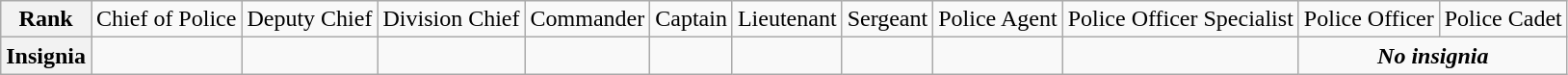<table class="wikitable">
<tr style="text-align:center;">
<th>Rank</th>
<td>Chief of Police</td>
<td>Deputy Chief</td>
<td>Division Chief</td>
<td>Commander</td>
<td>Captain</td>
<td>Lieutenant</td>
<td>Sergeant</td>
<td>Police Agent</td>
<td>Police Officer Specialist</td>
<td>Police Officer</td>
<td>Police Cadet</td>
</tr>
<tr style="text-align:center;">
<th>Insignia</th>
<td></td>
<td></td>
<td></td>
<td></td>
<td></td>
<td></td>
<td></td>
<td></td>
<td></td>
<td colspan=2><strong><em>No insignia</em></strong></td>
</tr>
</table>
